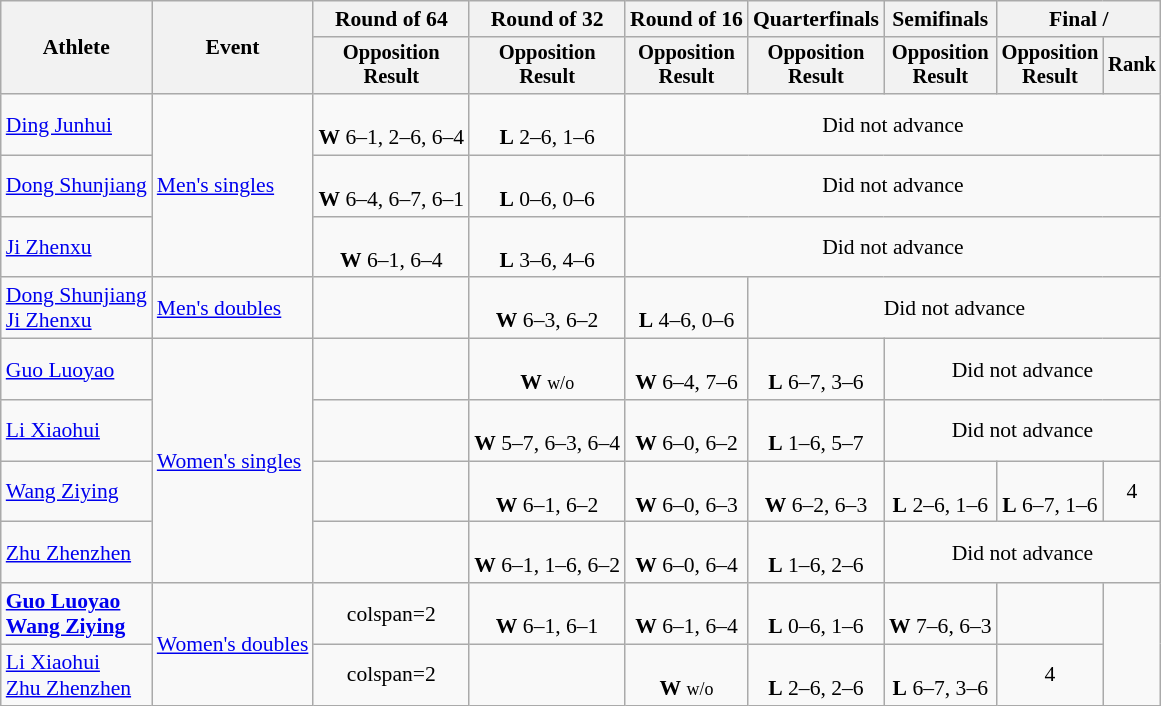<table class="wikitable" style="font-size:90%;">
<tr>
<th rowspan=2>Athlete</th>
<th rowspan=2>Event</th>
<th>Round of 64</th>
<th>Round of 32</th>
<th>Round of 16</th>
<th>Quarterfinals</th>
<th>Semifinals</th>
<th colspan=2>Final / </th>
</tr>
<tr style="font-size:95%">
<th>Opposition<br>Result</th>
<th>Opposition<br>Result</th>
<th>Opposition<br>Result</th>
<th>Opposition<br>Result</th>
<th>Opposition<br>Result</th>
<th>Opposition<br>Result</th>
<th>Rank</th>
</tr>
<tr align=center>
<td align=left><a href='#'>Ding Junhui</a></td>
<td rowspan=3 align=left><a href='#'>Men's singles</a></td>
<td><br><strong>W</strong> 6–1, 2–6, 6–4</td>
<td><br><strong>L</strong> 2–6, 1–6</td>
<td colspan=5>Did not advance</td>
</tr>
<tr align=center>
<td align=left><a href='#'>Dong Shunjiang</a></td>
<td><br><strong>W</strong> 6–4, 6–7, 6–1</td>
<td><br><strong>L</strong> 0–6, 0–6</td>
<td colspan=5>Did not advance</td>
</tr>
<tr align=center>
<td align=left><a href='#'>Ji Zhenxu</a></td>
<td><br><strong>W</strong> 6–1, 6–4</td>
<td><br><strong>L</strong> 3–6, 4–6</td>
<td colspan=5>Did not advance</td>
</tr>
<tr align=center>
<td align=left><a href='#'>Dong Shunjiang</a><br><a href='#'>Ji Zhenxu</a></td>
<td align=left><a href='#'>Men's doubles</a></td>
<td></td>
<td><br><strong>W</strong> 6–3, 6–2</td>
<td><br><strong>L</strong> 4–6, 0–6</td>
<td colspan=4>Did not advance</td>
</tr>
<tr align=center>
<td align=left><a href='#'>Guo Luoyao</a></td>
<td rowspan=4 align=left><a href='#'>Women's singles</a></td>
<td></td>
<td><br><strong>W</strong> <small>w/o</small></td>
<td><br><strong>W</strong> 6–4, 7–6</td>
<td><br><strong>L</strong> 6–7, 3–6</td>
<td colspan=3>Did not advance</td>
</tr>
<tr align=center>
<td align=left><a href='#'>Li Xiaohui</a></td>
<td></td>
<td><br><strong>W</strong> 5–7, 6–3, 6–4</td>
<td><br><strong>W</strong> 6–0, 6–2</td>
<td><br><strong>L</strong> 1–6, 5–7</td>
<td colspan=3>Did not advance</td>
</tr>
<tr align=center>
<td align=left><a href='#'>Wang Ziying</a></td>
<td></td>
<td><br><strong>W</strong> 6–1, 6–2</td>
<td><br><strong>W</strong> 6–0, 6–3</td>
<td><br><strong>W</strong> 6–2, 6–3</td>
<td><br><strong>L</strong> 2–6, 1–6</td>
<td><br><strong>L</strong> 6–7, 1–6</td>
<td>4</td>
</tr>
<tr align=center>
<td align=left><a href='#'>Zhu Zhenzhen</a></td>
<td></td>
<td><br><strong>W</strong> 6–1, 1–6, 6–2</td>
<td><br><strong>W</strong> 6–0, 6–4</td>
<td><br><strong>L</strong> 1–6, 2–6</td>
<td colspan=3>Did not advance</td>
</tr>
<tr align=center>
<td align=left><strong><a href='#'>Guo Luoyao</a></strong><br><strong><a href='#'>Wang Ziying</a></strong></td>
<td rowspan=2 align=left><a href='#'>Women's doubles</a></td>
<td>colspan=2 </td>
<td><br><strong>W</strong> 6–1, 6–1</td>
<td><br><strong>W</strong> 6–1, 6–4</td>
<td><br><strong>L</strong> 0–6, 1–6</td>
<td><br><strong>W</strong> 7–6, 6–3</td>
<td></td>
</tr>
<tr align=center>
<td align=left><a href='#'>Li Xiaohui</a><br><a href='#'>Zhu Zhenzhen</a></td>
<td>colspan=2 </td>
<td></td>
<td><br><strong>W</strong> <small>w/o</small></td>
<td><br><strong>L</strong> 2–6, 2–6</td>
<td><br><strong>L</strong> 6–7, 3–6</td>
<td>4</td>
</tr>
</table>
